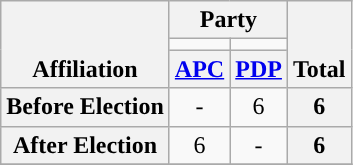<table class=wikitable style="text-align:center">
<tr style="vertical-align:bottom;">
<th rowspan=3>Affiliation</th>
<th colspan=2>Party</th>
<th rowspan=3>Total</th>
</tr>
<tr>
<td style="background-color:"></td>
<td style="background-color:"></td>
</tr>
<tr>
<th><a href='#'>APC</a></th>
<th><a href='#'>PDP</a></th>
</tr>
<tr>
<th>Before Election</th>
<td>-</td>
<td>6</td>
<th>6</th>
</tr>
<tr>
<th>After Election</th>
<td>6</td>
<td>-</td>
<th>6</th>
</tr>
<tr>
</tr>
</table>
